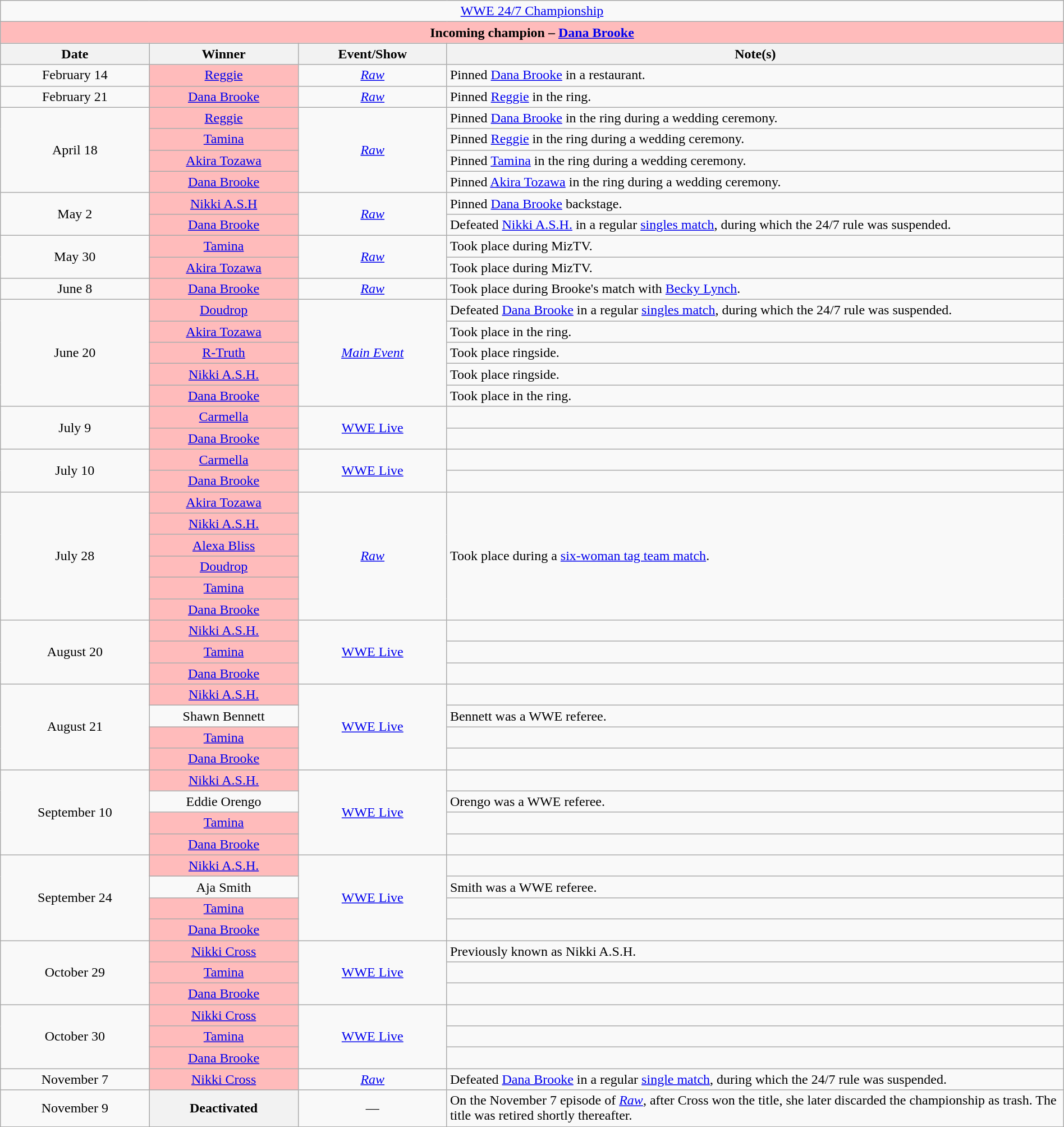<table class="wikitable" style="text-align:center; width:100%;">
<tr>
<td colspan="4" style="text-align: center;"><a href='#'>WWE 24/7 Championship</a></td>
</tr>
<tr style="background:#FBB;">
<td colspan="4" style="text-align: center;"><strong>Incoming champion – <a href='#'>Dana Brooke</a></strong></td>
</tr>
<tr>
<th width=14%>Date</th>
<th width=14%>Winner</th>
<th width=14%>Event/Show</th>
<th width=58%>Note(s)</th>
</tr>
<tr>
<td>February 14</td>
<td style="background:#FBB;"><a href='#'>Reggie</a></td>
<td><em><a href='#'>Raw</a></em></td>
<td align=left>Pinned <a href='#'>Dana Brooke</a> in a restaurant.</td>
</tr>
<tr>
<td>February 21</td>
<td style="background:#FBB;"><a href='#'>Dana Brooke</a></td>
<td><em><a href='#'>Raw</a></em></td>
<td align=left>Pinned <a href='#'>Reggie</a> in the ring.</td>
</tr>
<tr>
<td rowspan=4>April 18</td>
<td style="background:#FBB;"><a href='#'>Reggie</a></td>
<td rowspan=4><em><a href='#'>Raw</a></em></td>
<td align=left>Pinned <a href='#'>Dana Brooke</a> in the ring during a wedding ceremony.</td>
</tr>
<tr>
<td style="background:#FBB;"><a href='#'>Tamina</a></td>
<td align=left>Pinned <a href='#'>Reggie</a> in the ring during a wedding ceremony.</td>
</tr>
<tr>
<td style="background:#FBB;"><a href='#'>Akira Tozawa</a></td>
<td align=left>Pinned <a href='#'>Tamina</a> in the ring during a wedding ceremony.</td>
</tr>
<tr>
<td style="background:#FBB;"><a href='#'>Dana Brooke</a></td>
<td align=left>Pinned <a href='#'>Akira Tozawa</a> in the ring during a wedding ceremony.</td>
</tr>
<tr>
<td rowspan=2>May 2</td>
<td style="background:#FBB;"><a href='#'>Nikki A.S.H</a></td>
<td rowspan=2><em><a href='#'>Raw</a></em></td>
<td align=left>Pinned <a href='#'>Dana Brooke</a> backstage.</td>
</tr>
<tr>
<td style="background:#FBB;"><a href='#'>Dana Brooke</a></td>
<td align=left>Defeated <a href='#'>Nikki A.S.H.</a> in a regular <a href='#'>singles match</a>, during which the 24/7 rule was suspended.</td>
</tr>
<tr>
<td rowspan=2>May 30</td>
<td style="background:#FBB;"><a href='#'>Tamina</a></td>
<td rowspan=2><em><a href='#'>Raw</a></em></td>
<td align=left>Took place during MizTV.</td>
</tr>
<tr>
<td style="background:#FBB;"><a href='#'>Akira Tozawa</a></td>
<td align=left>Took place during MizTV.</td>
</tr>
<tr>
<td>June 8</td>
<td style="background:#FBB;"><a href='#'>Dana Brooke</a></td>
<td><em><a href='#'>Raw</a></em></td>
<td align=left>Took place during Brooke's match with <a href='#'>Becky Lynch</a>.</td>
</tr>
<tr>
<td rowspan=5>June 20<br></td>
<td style="background:#FBB;"><a href='#'>Doudrop</a></td>
<td rowspan=5><em><a href='#'>Main Event</a></em></td>
<td align=left>Defeated <a href='#'>Dana Brooke</a> in a regular <a href='#'>singles match</a>, during which the 24/7 rule was suspended.</td>
</tr>
<tr>
<td style="background:#FBB;"><a href='#'>Akira Tozawa</a></td>
<td align=left>Took place in the ring.</td>
</tr>
<tr>
<td style="background:#FBB;"><a href='#'>R-Truth</a></td>
<td align="left">Took place ringside.</td>
</tr>
<tr>
<td style="background:#FBB;"><a href='#'>Nikki A.S.H.</a></td>
<td align="left">Took place ringside.</td>
</tr>
<tr>
<td style="background:#FBB;"><a href='#'>Dana Brooke</a></td>
<td align=left>Took place in the ring.</td>
</tr>
<tr>
<td rowspan=2>July 9</td>
<td style="background:#FBB;"><a href='#'>Carmella</a></td>
<td rowspan=2><a href='#'>WWE Live</a></td>
<td align=left></td>
</tr>
<tr>
<td style="background:#FBB;"><a href='#'>Dana Brooke</a></td>
<td align=left></td>
</tr>
<tr>
<td rowspan=2>July 10</td>
<td style="background:#FBB;"><a href='#'>Carmella</a></td>
<td rowspan=2><a href='#'>WWE Live</a></td>
<td align=left></td>
</tr>
<tr>
<td style="background:#FBB;"><a href='#'>Dana Brooke</a></td>
<td align=left></td>
</tr>
<tr>
<td rowspan=6>July 28</td>
<td style="background:#FBB;"><a href='#'>Akira Tozawa</a></td>
<td rowspan=6><em><a href='#'>Raw</a></em></td>
<td rowspan="6" align="left">Took place during a <a href='#'>six-woman tag team match</a>.</td>
</tr>
<tr>
<td style="background:#FBB;"><a href='#'>Nikki A.S.H.</a></td>
</tr>
<tr>
<td style="background:#FBB;"><a href='#'>Alexa Bliss</a></td>
</tr>
<tr>
<td style="background:#FBB;"><a href='#'>Doudrop</a></td>
</tr>
<tr>
<td style="background:#FBB;"><a href='#'>Tamina</a></td>
</tr>
<tr>
<td style="background:#FBB;"><a href='#'>Dana Brooke</a></td>
</tr>
<tr>
<td rowspan=3>August 20</td>
<td style="background:#FBB;"><a href='#'>Nikki A.S.H.</a></td>
<td rowspan=3><a href='#'>WWE Live</a></td>
<td align=left></td>
</tr>
<tr>
<td style="background:#FBB;"><a href='#'>Tamina</a></td>
<td align=left></td>
</tr>
<tr>
<td style="background:#FBB;"><a href='#'>Dana Brooke</a></td>
<td align=left></td>
</tr>
<tr>
<td rowspan=4>August 21</td>
<td style="background:#FBB;"><a href='#'>Nikki A.S.H.</a></td>
<td rowspan=4><a href='#'>WWE Live</a></td>
<td align=left></td>
</tr>
<tr>
<td>Shawn Bennett</td>
<td align=left>Bennett was a WWE referee.</td>
</tr>
<tr>
<td style="background:#FBB;"><a href='#'>Tamina</a></td>
<td align=left></td>
</tr>
<tr>
<td style="background:#FBB;"><a href='#'>Dana Brooke</a></td>
<td align=left></td>
</tr>
<tr>
<td rowspan=4>September 10</td>
<td style="background:#FBB;"><a href='#'>Nikki A.S.H.</a></td>
<td rowspan=4><a href='#'>WWE Live</a></td>
<td align=left></td>
</tr>
<tr>
<td>Eddie Orengo</td>
<td align=left>Orengo was a WWE referee.</td>
</tr>
<tr>
<td style="background:#FBB;"><a href='#'>Tamina</a></td>
<td align=left></td>
</tr>
<tr>
<td style="background:#FBB;"><a href='#'>Dana Brooke</a></td>
<td align=left></td>
</tr>
<tr>
<td rowspan=4>September 24</td>
<td style="background:#FBB;"><a href='#'>Nikki A.S.H.</a></td>
<td rowspan=4><a href='#'>WWE Live</a></td>
<td align=left></td>
</tr>
<tr>
<td>Aja Smith</td>
<td align=left>Smith was a WWE referee.</td>
</tr>
<tr>
<td style="background:#FBB;"><a href='#'>Tamina</a></td>
<td align=left></td>
</tr>
<tr>
<td style="background:#FBB;"><a href='#'>Dana Brooke</a></td>
<td align=left></td>
</tr>
<tr>
<td rowspan=3>October 29</td>
<td style="background:#FBB;"><a href='#'>Nikki Cross</a></td>
<td rowspan=3><a href='#'>WWE Live</a></td>
<td align=left>Previously known as Nikki A.S.H.</td>
</tr>
<tr>
<td style="background:#FBB;"><a href='#'>Tamina</a></td>
<td align=left></td>
</tr>
<tr>
<td style="background:#FBB;"><a href='#'>Dana Brooke</a></td>
<td align=left></td>
</tr>
<tr>
<td rowspan=3>October 30</td>
<td style="background:#FBB;"><a href='#'>Nikki Cross</a></td>
<td rowspan=3><a href='#'>WWE Live</a></td>
<td align=left></td>
</tr>
<tr>
<td style="background:#FBB;"><a href='#'>Tamina</a></td>
<td align=left></td>
</tr>
<tr>
<td style="background:#FBB;"><a href='#'>Dana Brooke</a></td>
<td align=left></td>
</tr>
<tr>
<td>November 7</td>
<td style="background:#FBB;"><a href='#'>Nikki Cross</a></td>
<td><em><a href='#'>Raw</a></em></td>
<td align=left>Defeated <a href='#'>Dana Brooke</a> in a regular <a href='#'>single match</a>, during which the 24/7 rule was suspended.</td>
</tr>
<tr>
<td>November 9</td>
<th>Deactivated</th>
<td>—</td>
<td align=left>On the November 7 episode of <em><a href='#'>Raw</a></em>, after Cross won the title, she later discarded the championship as trash. The title was retired shortly thereafter.</td>
</tr>
</table>
